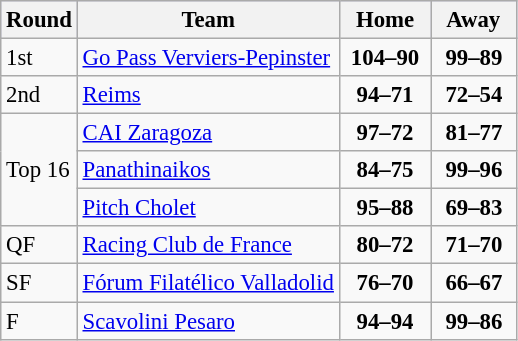<table class="wikitable" style="text-align: left; font-size:95%">
<tr bgcolor="#ccccff">
<th>Round</th>
<th>Team</th>
<th>  Home  </th>
<th>  Away  </th>
</tr>
<tr>
<td>1st</td>
<td> <a href='#'>Go Pass Verviers-Pepinster</a></td>
<td align="center"><strong>104–90</strong></td>
<td align="center"><strong>99–89</strong></td>
</tr>
<tr>
<td>2nd</td>
<td> <a href='#'>Reims</a></td>
<td align="center"><strong>94–71</strong></td>
<td align="center"><strong>72–54</strong></td>
</tr>
<tr>
<td rowspan=3>Top 16</td>
<td> <a href='#'>CAI Zaragoza</a></td>
<td align="center"><strong>97–72</strong></td>
<td align="center"><strong>81–77</strong></td>
</tr>
<tr>
<td> <a href='#'>Panathinaikos</a></td>
<td align="center"><strong>84–75</strong></td>
<td align="center"><strong>99–96</strong></td>
</tr>
<tr>
<td> <a href='#'>Pitch Cholet</a></td>
<td align="center"><strong>95–88</strong></td>
<td align="center"><strong>69–83</strong></td>
</tr>
<tr>
<td>QF</td>
<td> <a href='#'>Racing Club de France</a></td>
<td align="center"><strong>80–72</strong></td>
<td align="center"><strong>71–70</strong></td>
</tr>
<tr>
<td>SF</td>
<td> <a href='#'>Fórum Filatélico Valladolid</a></td>
<td align="center"><strong>76–70</strong></td>
<td align="center"><strong>66–67</strong></td>
</tr>
<tr>
<td>F</td>
<td> <a href='#'>Scavolini Pesaro</a></td>
<td align="center"><strong>94–94</strong></td>
<td align="center"><strong>99–86</strong></td>
</tr>
</table>
